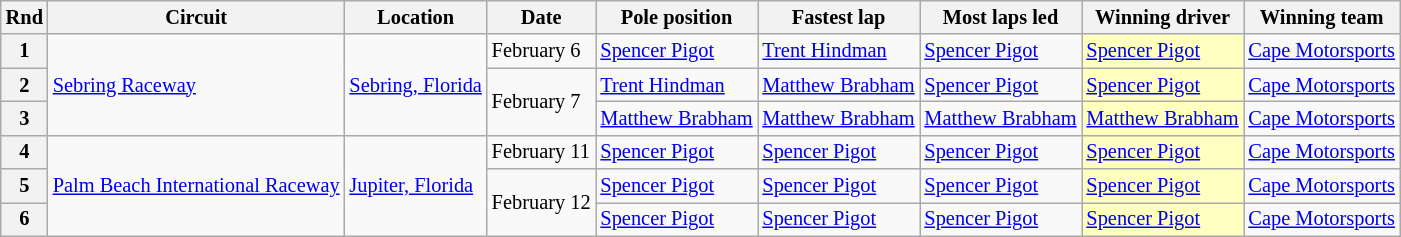<table class="wikitable" style="font-size: 85%;">
<tr>
<th Round>Rnd</th>
<th>Circuit</th>
<th>Location</th>
<th>Date</th>
<th>Pole position</th>
<th>Fastest lap</th>
<th>Most laps led</th>
<th>Winning driver</th>
<th>Winning team</th>
</tr>
<tr>
<th>1</th>
<td rowspan=3><a href='#'>Sebring Raceway</a></td>
<td rowspan=3><a href='#'>Sebring, Florida</a></td>
<td>February 6</td>
<td> <a href='#'>Spencer Pigot</a></td>
<td> <a href='#'>Trent Hindman</a></td>
<td> <a href='#'>Spencer Pigot</a></td>
<td style="background:#FFFFBF;"> <a href='#'>Spencer Pigot</a></td>
<td> <a href='#'>Cape Motorsports</a></td>
</tr>
<tr>
<th>2</th>
<td rowspan=2>February 7</td>
<td> <a href='#'>Trent Hindman</a></td>
<td> <a href='#'>Matthew Brabham</a></td>
<td> <a href='#'>Spencer Pigot</a></td>
<td style="background:#FFFFBF;"> <a href='#'>Spencer Pigot</a></td>
<td> <a href='#'>Cape Motorsports</a></td>
</tr>
<tr>
<th>3</th>
<td> <a href='#'>Matthew Brabham</a></td>
<td> <a href='#'>Matthew Brabham</a></td>
<td> <a href='#'>Matthew Brabham</a></td>
<td style="background:#FFFFBF;"> <a href='#'>Matthew Brabham</a></td>
<td> <a href='#'>Cape Motorsports</a></td>
</tr>
<tr>
<th>4</th>
<td rowspan=3><a href='#'>Palm Beach International Raceway</a></td>
<td rowspan=3><a href='#'>Jupiter, Florida</a></td>
<td>February 11</td>
<td> <a href='#'>Spencer Pigot</a></td>
<td> <a href='#'>Spencer Pigot</a></td>
<td> <a href='#'>Spencer Pigot</a></td>
<td style="background:#FFFFBF;"> <a href='#'>Spencer Pigot</a></td>
<td> <a href='#'>Cape Motorsports</a></td>
</tr>
<tr>
<th>5</th>
<td rowspan=2>February 12</td>
<td> <a href='#'>Spencer Pigot</a></td>
<td> <a href='#'>Spencer Pigot</a></td>
<td> <a href='#'>Spencer Pigot</a></td>
<td style="background:#FFFFBF;"> <a href='#'>Spencer Pigot</a></td>
<td> <a href='#'>Cape Motorsports</a></td>
</tr>
<tr>
<th>6</th>
<td> <a href='#'>Spencer Pigot</a></td>
<td> <a href='#'>Spencer Pigot</a></td>
<td> <a href='#'>Spencer Pigot</a></td>
<td style="background:#FFFFBF;"> <a href='#'>Spencer Pigot</a></td>
<td> <a href='#'>Cape Motorsports</a></td>
</tr>
</table>
